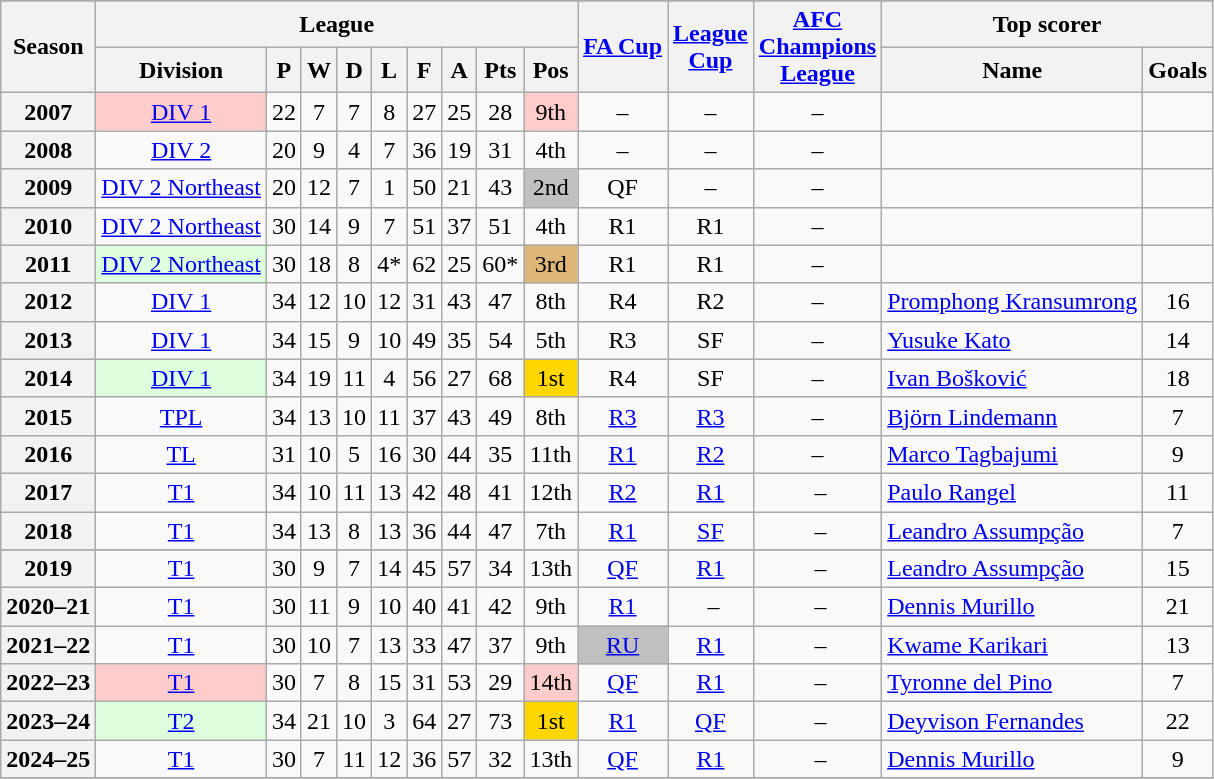<table class="wikitable" style="text-align: center">
<tr>
</tr>
<tr>
<th rowspan="2">Season</th>
<th colspan="9">League</th>
<th rowspan="2"><a href='#'>FA Cup</a></th>
<th rowspan="2"><a href='#'>League<br>Cup</a></th>
<th rowspan="2"><a href='#'>AFC <br>Champions<br> League</a></th>
<th colspan="2">Top scorer</th>
</tr>
<tr>
<th>Division</th>
<th>P</th>
<th>W</th>
<th>D</th>
<th>L</th>
<th>F</th>
<th>A</th>
<th>Pts</th>
<th>Pos</th>
<th>Name</th>
<th>Goals</th>
</tr>
<tr>
<th>2007</th>
<td bgcolor="#FFCCCC"><a href='#'>DIV 1</a></td>
<td>22</td>
<td>7</td>
<td>7</td>
<td>8</td>
<td>27</td>
<td>25</td>
<td>28</td>
<td bgcolor="#FFCCCC">9th</td>
<td>–</td>
<td>–</td>
<td>–</td>
<td></td>
<td></td>
</tr>
<tr>
<th>2008</th>
<td><a href='#'>DIV 2</a></td>
<td>20</td>
<td>9</td>
<td>4</td>
<td>7</td>
<td>36</td>
<td>19</td>
<td>31</td>
<td>4th</td>
<td>–</td>
<td>–</td>
<td>–</td>
<td></td>
<td></td>
</tr>
<tr>
<th>2009</th>
<td><a href='#'>DIV 2 Northeast</a></td>
<td>20</td>
<td>12</td>
<td>7</td>
<td>1</td>
<td>50</td>
<td>21</td>
<td>43</td>
<td bgcolor="silver">2nd</td>
<td>QF</td>
<td>–</td>
<td>–</td>
<td></td>
<td></td>
</tr>
<tr>
<th>2010</th>
<td><a href='#'>DIV 2 Northeast</a></td>
<td>30</td>
<td>14</td>
<td>9</td>
<td>7</td>
<td>51</td>
<td>37</td>
<td>51</td>
<td>4th</td>
<td>R1</td>
<td>R1</td>
<td>–</td>
<td></td>
<td></td>
</tr>
<tr>
<th>2011</th>
<td bgcolor="#DDFFDD"><a href='#'>DIV 2 Northeast</a></td>
<td>30</td>
<td>18</td>
<td>8</td>
<td>4*</td>
<td>62</td>
<td>25</td>
<td>60*</td>
<td bgcolor="#deb678">3rd</td>
<td>R1</td>
<td>R1</td>
<td>–</td>
<td></td>
<td></td>
</tr>
<tr>
<th>2012</th>
<td><a href='#'>DIV 1</a></td>
<td>34</td>
<td>12</td>
<td>10</td>
<td>12</td>
<td>31</td>
<td>43</td>
<td>47</td>
<td>8th</td>
<td>R4</td>
<td>R2</td>
<td>–</td>
<td align="left"> <a href='#'>Promphong Kransumrong</a></td>
<td>16</td>
</tr>
<tr>
<th>2013</th>
<td><a href='#'>DIV 1</a></td>
<td>34</td>
<td>15</td>
<td>9</td>
<td>10</td>
<td>49</td>
<td>35</td>
<td>54</td>
<td>5th</td>
<td>R3</td>
<td>SF</td>
<td>–</td>
<td align="left"> <a href='#'>Yusuke Kato</a></td>
<td>14</td>
</tr>
<tr>
<th>2014</th>
<td bgcolor="#DDFFDD"><a href='#'>DIV 1</a></td>
<td>34</td>
<td>19</td>
<td>11</td>
<td>4</td>
<td>56</td>
<td>27</td>
<td>68</td>
<td bgcolor="gold">1st</td>
<td>R4</td>
<td>SF</td>
<td>–</td>
<td align="left"> <a href='#'>Ivan Bošković</a></td>
<td>18</td>
</tr>
<tr>
<th>2015</th>
<td><a href='#'>TPL</a></td>
<td>34</td>
<td>13</td>
<td>10</td>
<td>11</td>
<td>37</td>
<td>43</td>
<td>49</td>
<td>8th</td>
<td><a href='#'>R3</a></td>
<td><a href='#'>R3</a></td>
<td>–</td>
<td align="left"> <a href='#'>Björn Lindemann</a></td>
<td>7</td>
</tr>
<tr>
<th>2016</th>
<td><a href='#'>TL</a></td>
<td>31</td>
<td>10</td>
<td>5</td>
<td>16</td>
<td>30</td>
<td>44</td>
<td>35</td>
<td>11th</td>
<td><a href='#'>R1</a></td>
<td><a href='#'>R2</a></td>
<td>–</td>
<td align="left"> <a href='#'>Marco Tagbajumi</a></td>
<td>9</td>
</tr>
<tr>
<th>2017</th>
<td><a href='#'>T1</a></td>
<td>34</td>
<td>10</td>
<td>11</td>
<td>13</td>
<td>42</td>
<td>48</td>
<td>41</td>
<td>12th</td>
<td><a href='#'>R2</a></td>
<td><a href='#'>R1</a></td>
<td> –</td>
<td align="left"> <a href='#'>Paulo Rangel</a></td>
<td>11</td>
</tr>
<tr>
<th>2018</th>
<td><a href='#'>T1</a></td>
<td>34</td>
<td>13</td>
<td>8</td>
<td>13</td>
<td>36</td>
<td>44</td>
<td>47</td>
<td>7th</td>
<td><a href='#'>R1</a></td>
<td><a href='#'>SF</a></td>
<td> –</td>
<td align="left"> <a href='#'>Leandro Assumpção</a></td>
<td>7</td>
</tr>
<tr>
</tr>
<tr>
<th>2019</th>
<td><a href='#'>T1</a></td>
<td>30</td>
<td>9</td>
<td>7</td>
<td>14</td>
<td>45</td>
<td>57</td>
<td>34</td>
<td>13th</td>
<td><a href='#'>QF</a></td>
<td><a href='#'>R1</a></td>
<td> –</td>
<td align="left"> <a href='#'>Leandro Assumpção</a></td>
<td>15</td>
</tr>
<tr>
<th>2020–21</th>
<td><a href='#'>T1</a></td>
<td>30</td>
<td>11</td>
<td>9</td>
<td>10</td>
<td>40</td>
<td>41</td>
<td>42</td>
<td>9th</td>
<td><a href='#'>R1</a></td>
<td> –</td>
<td> –</td>
<td align="left"> <a href='#'>Dennis Murillo</a></td>
<td>21</td>
</tr>
<tr>
<th>2021–22</th>
<td><a href='#'>T1</a></td>
<td>30</td>
<td>10</td>
<td>7</td>
<td>13</td>
<td>33</td>
<td>47</td>
<td>37</td>
<td>9th</td>
<td bgcolor="silver"><a href='#'>RU</a></td>
<td><a href='#'>R1</a></td>
<td> –</td>
<td align="left"> <a href='#'>Kwame Karikari</a></td>
<td>13</td>
</tr>
<tr>
<th>2022–23</th>
<td bgcolor="#FFCCCC"><a href='#'>T1</a></td>
<td>30</td>
<td>7</td>
<td>8</td>
<td>15</td>
<td>31</td>
<td>53</td>
<td>29</td>
<td bgcolor="#FFCCCC">14th</td>
<td><a href='#'>QF</a></td>
<td><a href='#'>R1</a></td>
<td> –</td>
<td align="left"> <a href='#'>Tyronne del Pino</a></td>
<td>7</td>
</tr>
<tr>
<th>2023–24</th>
<td bgcolor="#DDFFDD"><a href='#'>T2</a></td>
<td>34</td>
<td>21</td>
<td>10</td>
<td>3</td>
<td>64</td>
<td>27</td>
<td>73</td>
<td bgcolor="gold">1st</td>
<td><a href='#'>R1</a></td>
<td><a href='#'>QF</a></td>
<td> –</td>
<td align="left"> <a href='#'>Deyvison Fernandes</a></td>
<td>22</td>
</tr>
<tr>
<th>2024–25</th>
<td><a href='#'>T1</a></td>
<td>30</td>
<td>7</td>
<td>11</td>
<td>12</td>
<td>36</td>
<td>57</td>
<td>32</td>
<td>13th</td>
<td><a href='#'>QF</a></td>
<td><a href='#'>R1</a></td>
<td> –</td>
<td align="left"> <a href='#'>Dennis Murillo</a></td>
<td>9</td>
</tr>
<tr>
</tr>
</table>
